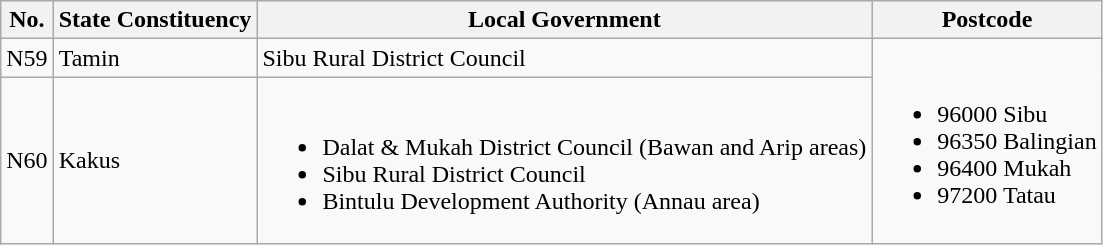<table class="wikitable">
<tr>
<th>No.</th>
<th>State Constituency</th>
<th>Local Government</th>
<th>Postcode</th>
</tr>
<tr>
<td>N59</td>
<td>Tamin</td>
<td>Sibu Rural District Council</td>
<td rowspan="2"><br><ul><li>96000 Sibu</li><li>96350 Balingian</li><li>96400 Mukah</li><li>97200 Tatau</li></ul></td>
</tr>
<tr>
<td>N60</td>
<td>Kakus</td>
<td><br><ul><li>Dalat & Mukah District Council (Bawan and Arip areas)</li><li>Sibu Rural District Council</li><li>Bintulu Development Authority (Annau area)</li></ul></td>
</tr>
</table>
